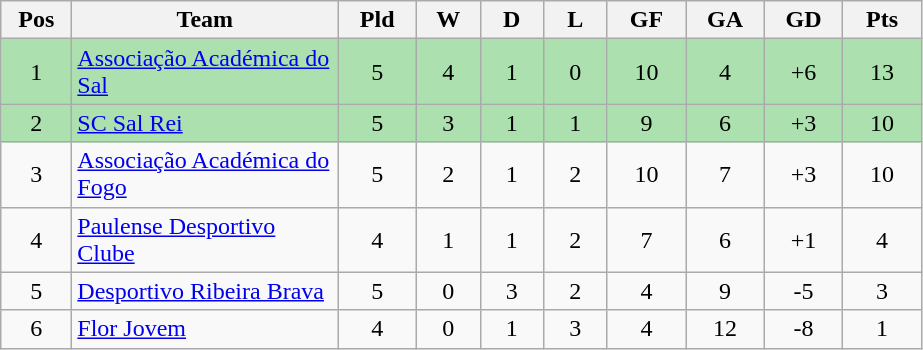<table class="wikitable" style="text-align: center;">
<tr>
<th style="width: 40px;">Pos</th>
<th style="width: 170px;">Team</th>
<th style="width: 45px;">Pld</th>
<th style="width: 35px;">W</th>
<th style="width: 35px;">D</th>
<th style="width: 35px;">L</th>
<th style="width: 45px;">GF</th>
<th style="width: 45px;">GA</th>
<th style="width: 45px;">GD</th>
<th style="width: 45px;">Pts</th>
</tr>
<tr style="background:#ACE1AF;">
<td>1</td>
<td style="text-align: left;"><a href='#'>Associação Académica do Sal</a></td>
<td>5</td>
<td>4</td>
<td>1</td>
<td>0</td>
<td>10</td>
<td>4</td>
<td>+6</td>
<td>13</td>
</tr>
<tr style="background:#ACE1AF;">
<td>2</td>
<td style="text-align: left;"><a href='#'>SC Sal Rei</a></td>
<td>5</td>
<td>3</td>
<td>1</td>
<td>1</td>
<td>9</td>
<td>6</td>
<td>+3</td>
<td>10</td>
</tr>
<tr>
<td>3</td>
<td style="text-align: left;"><a href='#'>Associação Académica do Fogo</a></td>
<td>5</td>
<td>2</td>
<td>1</td>
<td>2</td>
<td>10</td>
<td>7</td>
<td>+3</td>
<td>10</td>
</tr>
<tr>
<td>4</td>
<td style="text-align: left;"><a href='#'>Paulense Desportivo Clube</a></td>
<td>4</td>
<td>1</td>
<td>1</td>
<td>2</td>
<td>7</td>
<td>6</td>
<td>+1</td>
<td>4</td>
</tr>
<tr>
<td>5</td>
<td style="text-align: left;"><a href='#'>Desportivo Ribeira Brava</a></td>
<td>5</td>
<td>0</td>
<td>3</td>
<td>2</td>
<td>4</td>
<td>9</td>
<td>-5</td>
<td>3</td>
</tr>
<tr>
<td>6</td>
<td style="text-align: left;"><a href='#'>Flor Jovem</a></td>
<td>4</td>
<td>0</td>
<td>1</td>
<td>3</td>
<td>4</td>
<td>12</td>
<td>-8</td>
<td>1</td>
</tr>
</table>
